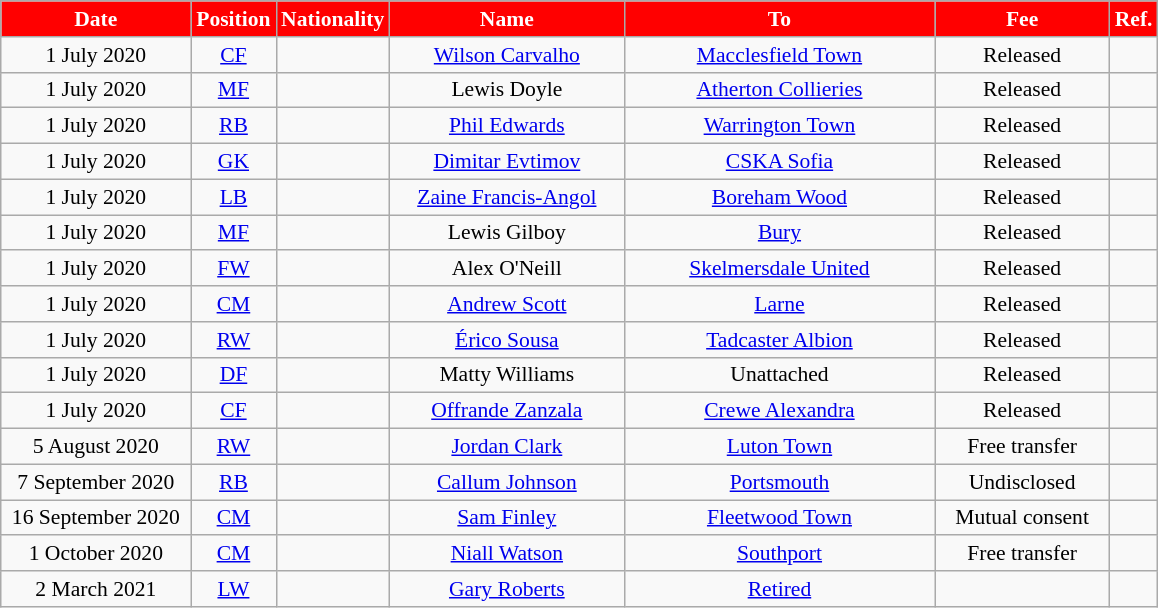<table class="wikitable"  style="text-align:center; font-size:90%; ">
<tr>
<th style="background:red; color:white; width:120px;">Date</th>
<th style="background:red; color:white; width:50px;">Position</th>
<th style="background:red; color:white; width:50px;">Nationality</th>
<th style="background:red; color:white; width:150px;">Name</th>
<th style="background:red; color:white; width:200px;">To</th>
<th style="background:red; color:white; width:110px;">Fee</th>
<th style="background:red; color:white; width:25px;">Ref.</th>
</tr>
<tr>
<td>1 July 2020</td>
<td><a href='#'>CF</a></td>
<td></td>
<td><a href='#'>Wilson Carvalho</a></td>
<td> <a href='#'>Macclesfield Town</a></td>
<td>Released</td>
<td></td>
</tr>
<tr>
<td>1 July 2020</td>
<td><a href='#'>MF</a></td>
<td></td>
<td>Lewis Doyle</td>
<td> <a href='#'>Atherton Collieries</a></td>
<td>Released</td>
<td></td>
</tr>
<tr>
<td>1 July 2020</td>
<td><a href='#'>RB</a></td>
<td></td>
<td><a href='#'>Phil Edwards</a></td>
<td> <a href='#'>Warrington Town</a></td>
<td>Released</td>
<td></td>
</tr>
<tr>
<td>1 July 2020</td>
<td><a href='#'>GK</a></td>
<td></td>
<td><a href='#'>Dimitar Evtimov</a></td>
<td> <a href='#'>CSKA Sofia</a></td>
<td>Released</td>
<td></td>
</tr>
<tr>
<td>1 July 2020</td>
<td><a href='#'>LB</a></td>
<td></td>
<td><a href='#'>Zaine Francis-Angol</a></td>
<td> <a href='#'>Boreham Wood</a></td>
<td>Released</td>
<td></td>
</tr>
<tr>
<td>1 July 2020</td>
<td><a href='#'>MF</a></td>
<td></td>
<td>Lewis Gilboy</td>
<td> <a href='#'>Bury</a></td>
<td>Released</td>
<td></td>
</tr>
<tr>
<td>1 July 2020</td>
<td><a href='#'>FW</a></td>
<td></td>
<td>Alex O'Neill</td>
<td> <a href='#'>Skelmersdale United</a></td>
<td>Released</td>
<td></td>
</tr>
<tr>
<td>1 July 2020</td>
<td><a href='#'>CM</a></td>
<td></td>
<td><a href='#'>Andrew Scott</a></td>
<td> <a href='#'>Larne</a></td>
<td>Released</td>
<td></td>
</tr>
<tr>
<td>1 July 2020</td>
<td><a href='#'>RW</a></td>
<td></td>
<td><a href='#'>Érico Sousa</a></td>
<td> <a href='#'>Tadcaster Albion</a></td>
<td>Released</td>
<td></td>
</tr>
<tr>
<td>1 July 2020</td>
<td><a href='#'>DF</a></td>
<td></td>
<td>Matty Williams</td>
<td> Unattached</td>
<td>Released</td>
<td></td>
</tr>
<tr>
<td>1 July 2020</td>
<td><a href='#'>CF</a></td>
<td></td>
<td><a href='#'>Offrande Zanzala</a></td>
<td> <a href='#'>Crewe Alexandra</a></td>
<td>Released</td>
<td></td>
</tr>
<tr>
<td>5 August 2020</td>
<td><a href='#'>RW</a></td>
<td></td>
<td><a href='#'>Jordan Clark</a></td>
<td> <a href='#'>Luton Town</a></td>
<td>Free transfer</td>
<td></td>
</tr>
<tr>
<td>7 September 2020</td>
<td><a href='#'>RB</a></td>
<td></td>
<td><a href='#'>Callum Johnson</a></td>
<td> <a href='#'>Portsmouth</a></td>
<td>Undisclosed</td>
<td></td>
</tr>
<tr>
<td>16 September 2020</td>
<td><a href='#'>CM</a></td>
<td></td>
<td><a href='#'>Sam Finley</a></td>
<td> <a href='#'>Fleetwood Town</a></td>
<td>Mutual consent</td>
<td></td>
</tr>
<tr>
<td>1 October 2020</td>
<td><a href='#'>CM</a></td>
<td></td>
<td><a href='#'>Niall Watson</a></td>
<td> <a href='#'>Southport</a></td>
<td>Free transfer</td>
<td></td>
</tr>
<tr>
<td>2 March 2021</td>
<td><a href='#'>LW</a></td>
<td></td>
<td><a href='#'>Gary Roberts</a></td>
<td><a href='#'>Retired</a></td>
<td></td>
<td></td>
</tr>
</table>
